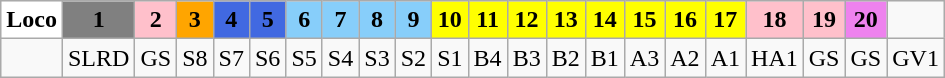<table class="wikitable plainrowheaders unsortable" style="text-align:center">
<tr>
<th scope="col" rowspan="1" style="background:white;">Loco</th>
<th scope="col" rowspan="1" style="background:grey;">1</th>
<th scope="col" rowspan="1" style="background:pink;">2</th>
<th scope="col" rowspan="1" style="background:orange;">3</th>
<th scope="col" rowspan="1" style="background:royalblue;">4</th>
<th scope="col" rowspan="1" style="background:royalblue;">5</th>
<th scope="col" rowspan="1" style="background: lightskyblue;">6</th>
<th scope="col" rowspan="1" style="background:lightskyblue;">7</th>
<th scope="col" rowspan="1" style="background:lightskyblue;">8</th>
<th scope="col" rowspan="1" style="background:lightskyblue;">9</th>
<th scope="col" rowspan="1" style="background:yellow;">10</th>
<th scope="col" rowspan="1" style="background:yellow;">11</th>
<th scope="col" rowspan="1" style="background:yellow;">12</th>
<th scope="col" rowspan="1" style="background:yellow;">13</th>
<th scope="col" rowspan="1" style="background:yellow;">14</th>
<th scope="col" rowspan="1" style="background:yellow;">15</th>
<th scope="col" rowspan="1" style="background:yellow;">16</th>
<th scope="col" rowspan="1" style="background:yellow;">17</th>
<th scope="col" rowspan="1" style="background:pink;">18</th>
<th scope="col" rowspan="1" style="background:pink;">19</th>
<th scope="col" rowspan="1" style="background:violet;">20</th>
</tr>
<tr>
<td></td>
<td>SLRD</td>
<td GS>GS</td>
<td>S8</td>
<td>S7</td>
<td>S6</td>
<td>S5</td>
<td>S4</td>
<td>S3</td>
<td>S2</td>
<td>S1</td>
<td>B4</td>
<td>B3</td>
<td>B2</td>
<td>B1</td>
<td>A3</td>
<td>A2</td>
<td>A1</td>
<td>HA1</td>
<td>GS</td>
<td>GS</td>
<td>GV1</td>
</tr>
</table>
